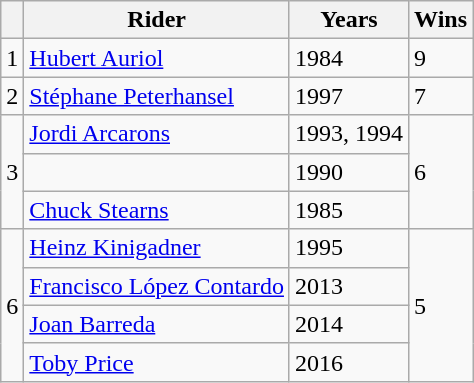<table class="wikitable">
<tr>
<th></th>
<th>Rider</th>
<th>Years</th>
<th>Wins</th>
</tr>
<tr>
<td>1</td>
<td> <a href='#'>Hubert Auriol</a></td>
<td>1984</td>
<td>9</td>
</tr>
<tr>
<td>2</td>
<td> <a href='#'>Stéphane Peterhansel</a></td>
<td>1997</td>
<td>7</td>
</tr>
<tr>
<td rowspan="3">3</td>
<td> <a href='#'>Jordi Arcarons</a></td>
<td>1993, 1994</td>
<td rowspan="3">6</td>
</tr>
<tr>
<td> </td>
<td>1990</td>
</tr>
<tr>
<td> <a href='#'>Chuck Stearns</a></td>
<td>1985</td>
</tr>
<tr>
<td rowspan="4">6</td>
<td> <a href='#'>Heinz Kinigadner</a></td>
<td>1995</td>
<td rowspan="4">5</td>
</tr>
<tr>
<td> <a href='#'>Francisco López Contardo</a></td>
<td>2013</td>
</tr>
<tr>
<td> <a href='#'>Joan Barreda</a></td>
<td>2014</td>
</tr>
<tr>
<td> <a href='#'>Toby Price</a></td>
<td>2016</td>
</tr>
</table>
